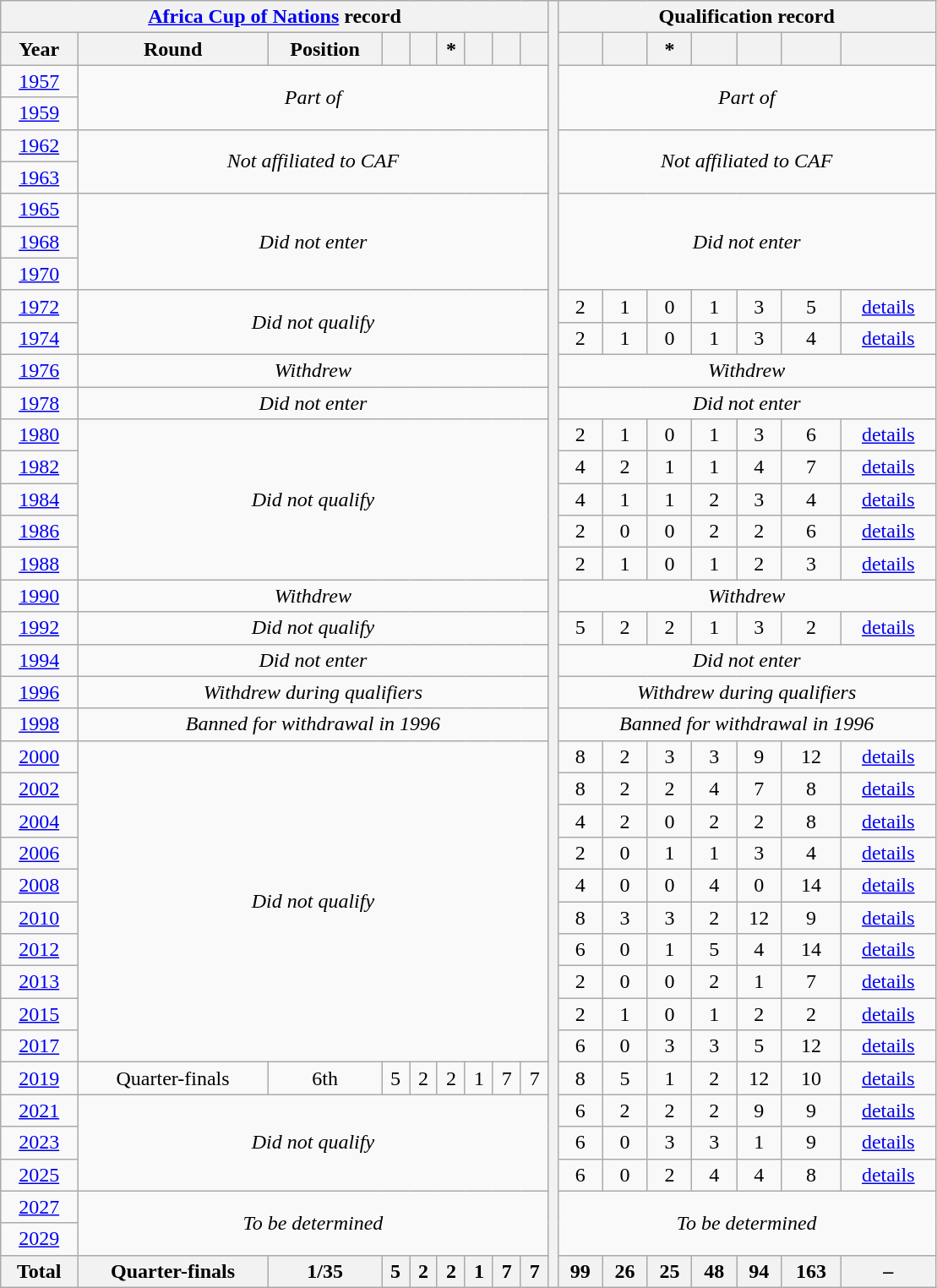<table class="wikitable" style="text-align: center;">
<tr>
<th colspan=9><a href='#'>Africa Cup of Nations</a> record</th>
<th rowspan="40" width="1%"></th>
<th colspan=7>Qualification record</th>
</tr>
<tr>
<th>Year</th>
<th>Round</th>
<th>Position</th>
<th></th>
<th></th>
<th>*</th>
<th></th>
<th></th>
<th></th>
<th></th>
<th></th>
<th>*</th>
<th></th>
<th></th>
<th></th>
<th></th>
</tr>
<tr>
<td> <a href='#'>1957</a></td>
<td colspan=8 rowspan=2><em>Part of </em></td>
<td colspan="7" rowspan="2"><em>Part of </em></td>
</tr>
<tr>
<td> <a href='#'>1959</a></td>
</tr>
<tr>
<td> <a href='#'>1962</a></td>
<td rowspan=2 colspan=8><em>Not affiliated to CAF</em></td>
<td colspan="7" rowspan="2"><em>Not affiliated to CAF</em></td>
</tr>
<tr>
<td> <a href='#'>1963</a></td>
</tr>
<tr>
<td> <a href='#'>1965</a></td>
<td colspan=8 rowspan=3><em>Did not enter</em></td>
<td colspan="7" rowspan="3"><em>Did not enter</em></td>
</tr>
<tr>
<td> <a href='#'>1968</a></td>
</tr>
<tr>
<td> <a href='#'>1970</a></td>
</tr>
<tr>
<td> <a href='#'>1972</a></td>
<td rowspan=2 colspan=8><em>Did not qualify</em></td>
<td>2</td>
<td>1</td>
<td>0</td>
<td>1</td>
<td>3</td>
<td>5</td>
<td><a href='#'>details</a></td>
</tr>
<tr>
<td> <a href='#'>1974</a></td>
<td>2</td>
<td>1</td>
<td>0</td>
<td>1</td>
<td>3</td>
<td>4</td>
<td><a href='#'>details</a></td>
</tr>
<tr>
<td> <a href='#'>1976</a></td>
<td colspan=8><em>Withdrew</em></td>
<td colspan="7"><em>Withdrew</em></td>
</tr>
<tr>
<td> <a href='#'>1978</a></td>
<td colspan=8><em>Did not enter</em></td>
<td colspan="7"><em>Did not enter</em></td>
</tr>
<tr>
<td> <a href='#'>1980</a></td>
<td rowspan=5 colspan=8><em>Did not qualify</em></td>
<td>2</td>
<td>1</td>
<td>0</td>
<td>1</td>
<td>3</td>
<td>6</td>
<td><a href='#'>details</a></td>
</tr>
<tr>
<td> <a href='#'>1982</a></td>
<td>4</td>
<td>2</td>
<td>1</td>
<td>1</td>
<td>4</td>
<td>7</td>
<td><a href='#'>details</a></td>
</tr>
<tr>
<td> <a href='#'>1984</a></td>
<td>4</td>
<td>1</td>
<td>1</td>
<td>2</td>
<td>3</td>
<td>4</td>
<td><a href='#'>details</a></td>
</tr>
<tr>
<td> <a href='#'>1986</a></td>
<td>2</td>
<td>0</td>
<td>0</td>
<td>2</td>
<td>2</td>
<td>6</td>
<td><a href='#'>details</a></td>
</tr>
<tr>
<td> <a href='#'>1988</a></td>
<td>2</td>
<td>1</td>
<td>0</td>
<td>1</td>
<td>2</td>
<td>3</td>
<td><a href='#'>details</a></td>
</tr>
<tr>
<td> <a href='#'>1990</a></td>
<td colspan=8><em>Withdrew</em></td>
<td colspan="7"><em>Withdrew</em></td>
</tr>
<tr>
<td> <a href='#'>1992</a></td>
<td colspan="8"><em>Did not qualify</em></td>
<td>5</td>
<td>2</td>
<td>2</td>
<td>1</td>
<td>3</td>
<td>2</td>
<td><a href='#'>details</a></td>
</tr>
<tr>
<td> <a href='#'>1994</a></td>
<td colspan="8"><em>Did not enter</em></td>
<td colspan="7"><em>Did not enter</em></td>
</tr>
<tr>
<td> <a href='#'>1996</a></td>
<td colspan="8"><em>Withdrew during qualifiers</em></td>
<td colspan="7"><em>Withdrew during qualifiers</em></td>
</tr>
<tr>
<td> <a href='#'>1998</a></td>
<td colspan="8"><em>Banned for withdrawal in 1996</em></td>
<td colspan="7"><em>Banned for withdrawal in 1996</em></td>
</tr>
<tr>
<td>  <a href='#'>2000</a></td>
<td rowspan=10 colspan="8"><em>Did not qualify</em></td>
<td>8</td>
<td>2</td>
<td>3</td>
<td>3</td>
<td>9</td>
<td>12</td>
<td><a href='#'>details</a></td>
</tr>
<tr>
<td> <a href='#'>2002</a></td>
<td>8</td>
<td>2</td>
<td>2</td>
<td>4</td>
<td>7</td>
<td>8</td>
<td><a href='#'>details</a></td>
</tr>
<tr>
<td> <a href='#'>2004</a></td>
<td>4</td>
<td>2</td>
<td>0</td>
<td>2</td>
<td>2</td>
<td>8</td>
<td><a href='#'>details</a></td>
</tr>
<tr>
<td> <a href='#'>2006</a></td>
<td>2</td>
<td>0</td>
<td>1</td>
<td>1</td>
<td>3</td>
<td>4</td>
<td><a href='#'>details</a></td>
</tr>
<tr>
<td> <a href='#'>2008</a></td>
<td>4</td>
<td>0</td>
<td>0</td>
<td>4</td>
<td>0</td>
<td>14</td>
<td><a href='#'>details</a></td>
</tr>
<tr>
<td> <a href='#'>2010</a></td>
<td>8</td>
<td>3</td>
<td>3</td>
<td>2</td>
<td>12</td>
<td>9</td>
<td><a href='#'>details</a></td>
</tr>
<tr>
<td> <a href='#'>2012</a></td>
<td>6</td>
<td>0</td>
<td>1</td>
<td>5</td>
<td>4</td>
<td>14</td>
<td><a href='#'>details</a></td>
</tr>
<tr>
<td> <a href='#'>2013</a></td>
<td>2</td>
<td>0</td>
<td>0</td>
<td>2</td>
<td>1</td>
<td>7</td>
<td><a href='#'>details</a></td>
</tr>
<tr>
<td> <a href='#'>2015</a></td>
<td>2</td>
<td>1</td>
<td>0</td>
<td>1</td>
<td>2</td>
<td>2</td>
<td><a href='#'>details</a></td>
</tr>
<tr>
<td> <a href='#'>2017</a></td>
<td>6</td>
<td>0</td>
<td>3</td>
<td>3</td>
<td>5</td>
<td>12</td>
<td><a href='#'>details</a></td>
</tr>
<tr>
<td> <a href='#'>2019</a></td>
<td>Quarter-finals</td>
<td>6th</td>
<td>5</td>
<td>2</td>
<td>2</td>
<td>1</td>
<td>7</td>
<td>7</td>
<td>8</td>
<td>5</td>
<td>1</td>
<td>2</td>
<td>12</td>
<td>10</td>
<td><a href='#'>details</a></td>
</tr>
<tr>
<td> <a href='#'>2021</a></td>
<td rowspan="3" colspan="8"><em>Did not qualify</em></td>
<td>6</td>
<td>2</td>
<td>2</td>
<td>2</td>
<td>9</td>
<td>9</td>
<td><a href='#'>details</a></td>
</tr>
<tr>
<td> <a href='#'>2023</a></td>
<td>6</td>
<td>0</td>
<td>3</td>
<td>3</td>
<td>1</td>
<td>9</td>
<td><a href='#'>details</a></td>
</tr>
<tr>
<td> <a href='#'>2025</a></td>
<td>6</td>
<td>0</td>
<td>2</td>
<td>4</td>
<td>4</td>
<td>8</td>
<td><a href='#'>details</a></td>
</tr>
<tr>
<td>   <a href='#'>2027</a></td>
<td colspan="8" rowspan="2"><em>To be determined</em></td>
<td colspan="7" rowspan="2"><em>To be determined</em></td>
</tr>
<tr>
<td> <a href='#'>2029</a></td>
</tr>
<tr>
<th>Total</th>
<th>Quarter-finals</th>
<th>1/35</th>
<th>5</th>
<th>2</th>
<th>2</th>
<th>1</th>
<th>7</th>
<th>7</th>
<th>99</th>
<th>26</th>
<th>25</th>
<th>48</th>
<th>94</th>
<th>163</th>
<th>–</th>
</tr>
</table>
